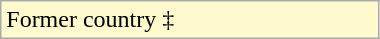<table class="wikitable" width=20%>
<tr>
<td style="background: #FFFACD">Former country ‡</td>
</tr>
</table>
